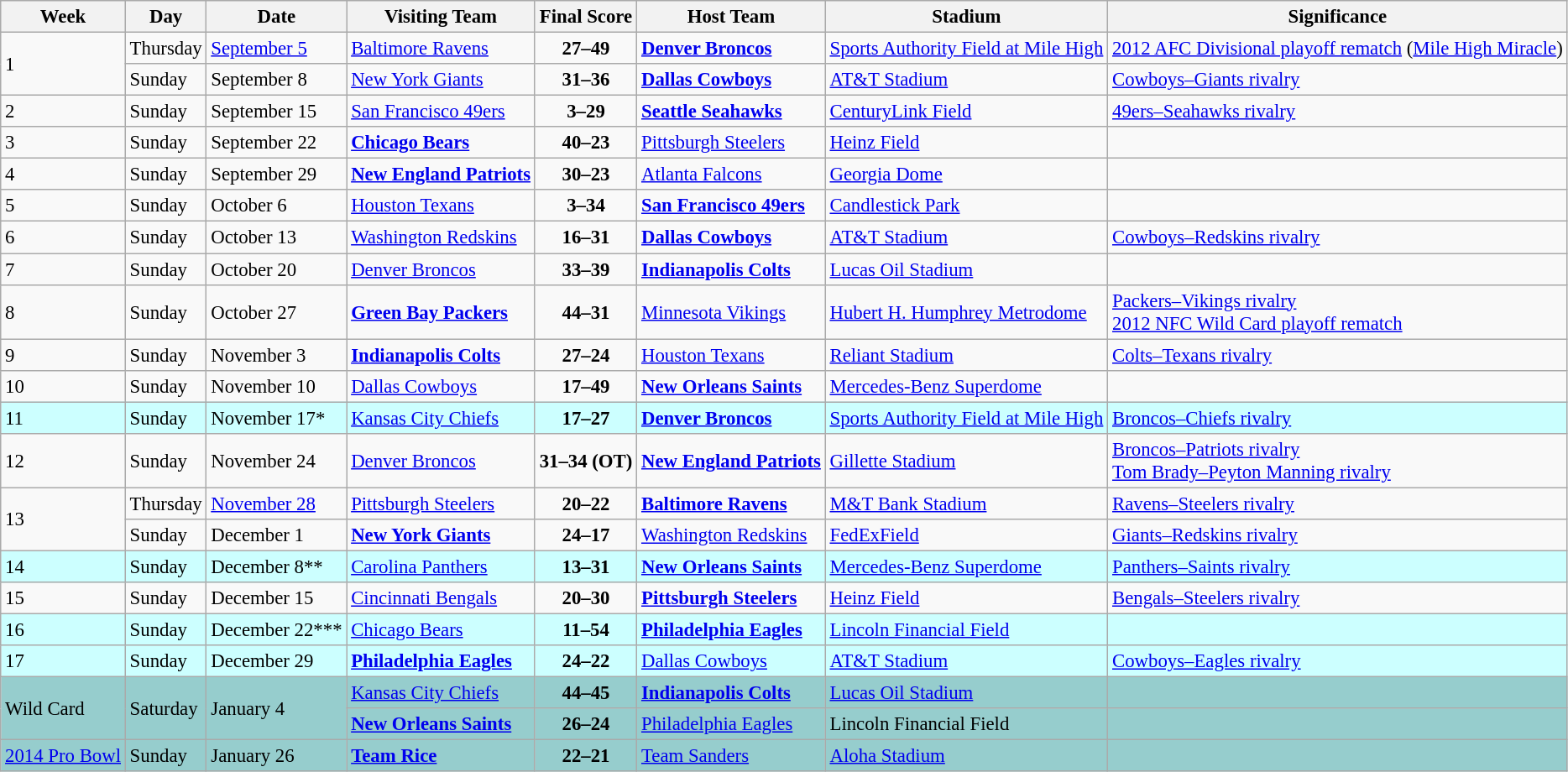<table class="wikitable" style="font-size: 95%;">
<tr>
<th>Week</th>
<th>Day</th>
<th>Date</th>
<th>Visiting Team</th>
<th>Final Score</th>
<th>Host Team</th>
<th>Stadium</th>
<th>Significance</th>
</tr>
<tr>
<td rowspan="2">1</td>
<td>Thursday</td>
<td><a href='#'>September 5</a></td>
<td><a href='#'>Baltimore Ravens</a></td>
<td align="center"><strong>27–49</strong></td>
<td><strong><a href='#'>Denver Broncos</a></strong></td>
<td><a href='#'>Sports Authority Field at Mile High</a></td>
<td><a href='#'>2012 AFC Divisional playoff rematch</a> (<a href='#'>Mile High Miracle</a>)</td>
</tr>
<tr>
<td>Sunday</td>
<td>September 8</td>
<td><a href='#'>New York Giants</a></td>
<td align="center"><strong>31–36</strong></td>
<td><strong><a href='#'>Dallas Cowboys</a></strong></td>
<td><a href='#'>AT&T Stadium</a></td>
<td><a href='#'>Cowboys–Giants rivalry</a></td>
</tr>
<tr>
<td>2</td>
<td>Sunday</td>
<td>September 15</td>
<td><a href='#'>San Francisco 49ers</a></td>
<td align="center"><strong>3–29</strong></td>
<td><strong><a href='#'>Seattle Seahawks</a></strong></td>
<td><a href='#'>CenturyLink Field</a></td>
<td><a href='#'>49ers–Seahawks rivalry</a></td>
</tr>
<tr>
<td>3</td>
<td>Sunday</td>
<td>September 22</td>
<td><strong><a href='#'>Chicago Bears</a></strong></td>
<td align="center"><strong>40–23</strong></td>
<td><a href='#'>Pittsburgh Steelers</a></td>
<td><a href='#'>Heinz Field</a></td>
<td></td>
</tr>
<tr>
<td>4</td>
<td>Sunday</td>
<td>September 29</td>
<td><strong><a href='#'>New England Patriots</a></strong></td>
<td align="center"><strong>30–23</strong></td>
<td><a href='#'>Atlanta Falcons</a></td>
<td><a href='#'>Georgia Dome</a></td>
<td></td>
</tr>
<tr>
<td>5</td>
<td>Sunday</td>
<td>October 6</td>
<td><a href='#'>Houston Texans</a></td>
<td align="center"><strong>3–34</strong></td>
<td><strong><a href='#'>San Francisco 49ers</a></strong></td>
<td><a href='#'>Candlestick Park</a></td>
<td></td>
</tr>
<tr>
<td>6</td>
<td>Sunday</td>
<td>October 13</td>
<td><a href='#'>Washington Redskins</a></td>
<td align="center"><strong>16–31</strong></td>
<td><strong><a href='#'>Dallas Cowboys</a></strong></td>
<td><a href='#'>AT&T Stadium</a></td>
<td><a href='#'>Cowboys–Redskins rivalry</a></td>
</tr>
<tr>
<td>7</td>
<td>Sunday</td>
<td>October 20</td>
<td><a href='#'>Denver Broncos</a></td>
<td align="center"><strong>33–39</strong></td>
<td><strong><a href='#'>Indianapolis Colts</a></strong></td>
<td><a href='#'>Lucas Oil Stadium</a></td>
<td></td>
</tr>
<tr>
<td>8</td>
<td>Sunday</td>
<td>October 27</td>
<td><strong><a href='#'>Green Bay Packers</a></strong></td>
<td align="center"><strong>44–31</strong></td>
<td><a href='#'>Minnesota Vikings</a></td>
<td><a href='#'>Hubert H. Humphrey Metrodome</a></td>
<td><a href='#'>Packers–Vikings rivalry</a><br><a href='#'>2012 NFC Wild Card playoff rematch</a></td>
</tr>
<tr>
<td>9</td>
<td>Sunday</td>
<td>November 3</td>
<td><strong><a href='#'>Indianapolis Colts</a></strong></td>
<td align="center"><strong>27–24</strong></td>
<td><a href='#'>Houston Texans</a></td>
<td><a href='#'>Reliant Stadium</a></td>
<td><a href='#'>Colts–Texans rivalry</a></td>
</tr>
<tr>
<td>10</td>
<td>Sunday</td>
<td>November 10</td>
<td><a href='#'>Dallas Cowboys</a></td>
<td align="center"><strong>17–49</strong></td>
<td><strong><a href='#'>New Orleans Saints</a></strong></td>
<td><a href='#'>Mercedes-Benz Superdome</a></td>
<td></td>
</tr>
<tr bgcolor="#ccffff">
<td>11</td>
<td>Sunday</td>
<td>November 17*</td>
<td><a href='#'>Kansas City Chiefs</a></td>
<td align="center"><strong>17–27</strong></td>
<td><strong><a href='#'>Denver Broncos</a></strong></td>
<td><a href='#'>Sports Authority Field at Mile High</a></td>
<td><a href='#'>Broncos–Chiefs rivalry</a></td>
</tr>
<tr>
<td>12</td>
<td>Sunday</td>
<td>November 24</td>
<td><a href='#'>Denver Broncos</a></td>
<td align="center"><strong>31–34 (OT)</strong></td>
<td><strong><a href='#'>New England Patriots</a></strong></td>
<td><a href='#'>Gillette Stadium</a></td>
<td><a href='#'>Broncos–Patriots rivalry</a><br><a href='#'>Tom Brady–Peyton Manning rivalry</a></td>
</tr>
<tr>
<td rowspan="2">13</td>
<td>Thursday</td>
<td><a href='#'>November 28</a></td>
<td><a href='#'>Pittsburgh Steelers</a></td>
<td align="center"><strong>20–22</strong></td>
<td><strong><a href='#'>Baltimore Ravens</a></strong></td>
<td><a href='#'>M&T Bank Stadium</a></td>
<td><a href='#'>Ravens–Steelers rivalry</a></td>
</tr>
<tr>
<td>Sunday</td>
<td>December 1</td>
<td><strong><a href='#'>New York Giants</a></strong></td>
<td align="center"><strong>24–17</strong></td>
<td><a href='#'>Washington Redskins</a></td>
<td><a href='#'>FedExField</a></td>
<td><a href='#'>Giants–Redskins rivalry</a></td>
</tr>
<tr bgcolor="#ccffff">
<td>14</td>
<td>Sunday</td>
<td>December 8**</td>
<td><a href='#'>Carolina Panthers</a></td>
<td align="center"><strong>13–31</strong></td>
<td><strong><a href='#'>New Orleans Saints</a></strong></td>
<td><a href='#'>Mercedes-Benz Superdome</a></td>
<td><a href='#'>Panthers–Saints rivalry</a></td>
</tr>
<tr>
<td>15</td>
<td>Sunday</td>
<td>December 15</td>
<td><a href='#'>Cincinnati Bengals</a></td>
<td align="center"><strong>20–30</strong></td>
<td><strong><a href='#'>Pittsburgh Steelers</a></strong></td>
<td><a href='#'>Heinz Field</a></td>
<td><a href='#'>Bengals–Steelers rivalry</a></td>
</tr>
<tr bgcolor="#ccffff">
<td>16</td>
<td>Sunday</td>
<td>December 22***</td>
<td><a href='#'>Chicago Bears</a></td>
<td align="center"><strong>11–54</strong></td>
<td><strong><a href='#'>Philadelphia Eagles</a></strong></td>
<td><a href='#'>Lincoln Financial Field</a></td>
<td></td>
</tr>
<tr bgcolor="#ccffff">
<td>17</td>
<td>Sunday</td>
<td>December 29</td>
<td><strong><a href='#'>Philadelphia Eagles</a></strong></td>
<td align="center"><strong>24–22</strong></td>
<td><a href='#'>Dallas Cowboys</a></td>
<td><a href='#'>AT&T Stadium</a></td>
<td><a href='#'>Cowboys–Eagles rivalry</a></td>
</tr>
<tr bgcolor="#96cdcd">
<td rowspan="2">Wild Card</td>
<td rowspan="2">Saturday</td>
<td rowspan="2">January 4</td>
<td><a href='#'>Kansas City Chiefs</a></td>
<td align="center"><strong>44–45</strong></td>
<td><strong><a href='#'>Indianapolis Colts</a></strong></td>
<td><a href='#'>Lucas Oil Stadium</a></td>
<td></td>
</tr>
<tr bgcolor="#96cdcd">
<td><strong><a href='#'>New Orleans Saints</a></strong></td>
<td align="center"><strong>26–24</strong></td>
<td><a href='#'>Philadelphia Eagles</a></td>
<td>Lincoln Financial Field</td>
<td></td>
</tr>
<tr bgcolor="#96cdcd">
<td><a href='#'>2014 Pro Bowl</a></td>
<td>Sunday</td>
<td>January 26</td>
<td><strong><a href='#'>Team Rice</a></strong></td>
<td align="center"><strong>22–21</strong></td>
<td><a href='#'>Team Sanders</a></td>
<td><a href='#'>Aloha Stadium</a></td>
<td></td>
</tr>
</table>
